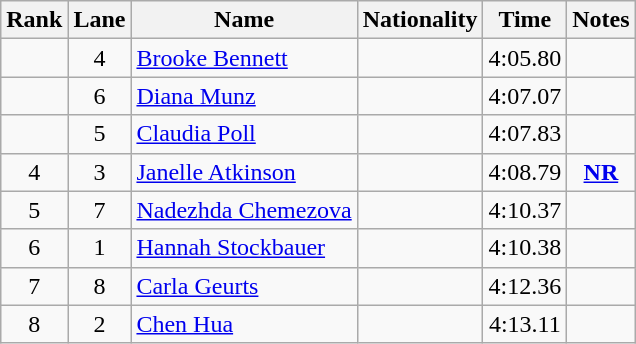<table class="wikitable sortable" style="text-align:center">
<tr>
<th>Rank</th>
<th>Lane</th>
<th>Name</th>
<th>Nationality</th>
<th>Time</th>
<th>Notes</th>
</tr>
<tr>
<td></td>
<td>4</td>
<td align=left><a href='#'>Brooke Bennett</a></td>
<td align=left></td>
<td>4:05.80</td>
<td></td>
</tr>
<tr>
<td></td>
<td>6</td>
<td align=left><a href='#'>Diana Munz</a></td>
<td align=left></td>
<td>4:07.07</td>
<td></td>
</tr>
<tr>
<td></td>
<td>5</td>
<td align=left><a href='#'>Claudia Poll</a></td>
<td align=left></td>
<td>4:07.83</td>
<td></td>
</tr>
<tr>
<td>4</td>
<td>3</td>
<td align=left><a href='#'>Janelle Atkinson</a></td>
<td align=left></td>
<td>4:08.79</td>
<td><strong><a href='#'>NR</a></strong></td>
</tr>
<tr>
<td>5</td>
<td>7</td>
<td align=left><a href='#'>Nadezhda Chemezova</a></td>
<td align=left></td>
<td>4:10.37</td>
<td></td>
</tr>
<tr>
<td>6</td>
<td>1</td>
<td align=left><a href='#'>Hannah Stockbauer</a></td>
<td align=left></td>
<td>4:10.38</td>
<td></td>
</tr>
<tr>
<td>7</td>
<td>8</td>
<td align=left><a href='#'>Carla Geurts</a></td>
<td align=left></td>
<td>4:12.36</td>
<td></td>
</tr>
<tr>
<td>8</td>
<td>2</td>
<td align=left><a href='#'>Chen Hua</a></td>
<td align=left></td>
<td>4:13.11</td>
<td></td>
</tr>
</table>
